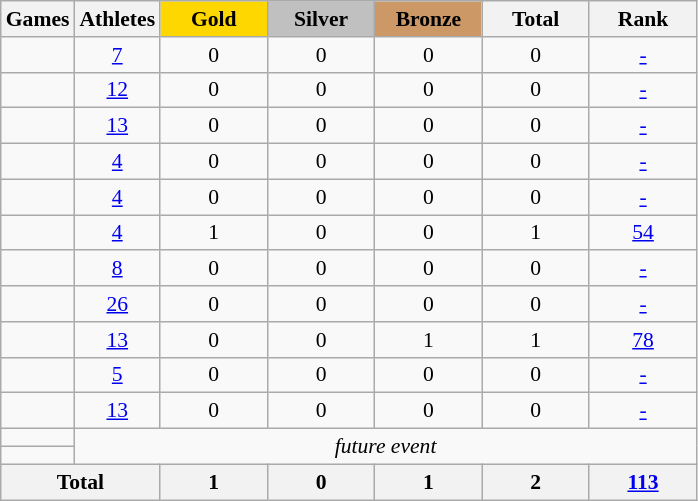<table class="wikitable" style="text-align:center; font-size:90%;">
<tr>
<th>Games</th>
<th>Athletes</th>
<td style="background:gold; width:4.5em; font-weight:bold;">Gold</td>
<td style="background:silver; width:4.5em; font-weight:bold;">Silver</td>
<td style="background:#cc9966; width:4.5em; font-weight:bold;">Bronze</td>
<th style="width:4.5em; font-weight:bold;">Total</th>
<th style="width:4.5em; font-weight:bold;">Rank</th>
</tr>
<tr>
<td align=left></td>
<td><a href='#'>7</a></td>
<td>0</td>
<td>0</td>
<td>0</td>
<td>0</td>
<td><a href='#'>-</a></td>
</tr>
<tr>
<td align=left></td>
<td><a href='#'>12</a></td>
<td>0</td>
<td>0</td>
<td>0</td>
<td>0</td>
<td><a href='#'>-</a></td>
</tr>
<tr>
<td align=left></td>
<td><a href='#'>13</a></td>
<td>0</td>
<td>0</td>
<td>0</td>
<td>0</td>
<td><a href='#'>-</a></td>
</tr>
<tr>
<td align=left></td>
<td><a href='#'>4</a></td>
<td>0</td>
<td>0</td>
<td>0</td>
<td>0</td>
<td><a href='#'>-</a></td>
</tr>
<tr>
<td align=left></td>
<td><a href='#'>4</a></td>
<td>0</td>
<td>0</td>
<td>0</td>
<td>0</td>
<td><a href='#'>-</a></td>
</tr>
<tr>
<td align=left></td>
<td><a href='#'>4</a></td>
<td>1</td>
<td>0</td>
<td>0</td>
<td>1</td>
<td><a href='#'>54</a></td>
</tr>
<tr>
<td align=left></td>
<td><a href='#'>8</a></td>
<td>0</td>
<td>0</td>
<td>0</td>
<td>0</td>
<td><a href='#'>-</a></td>
</tr>
<tr>
<td align=left></td>
<td><a href='#'>26</a></td>
<td>0</td>
<td>0</td>
<td>0</td>
<td>0</td>
<td><a href='#'>-</a></td>
</tr>
<tr>
<td align=left></td>
<td><a href='#'>13</a></td>
<td>0</td>
<td>0</td>
<td>1</td>
<td>1</td>
<td><a href='#'>78</a></td>
</tr>
<tr>
<td align=left></td>
<td><a href='#'>5</a></td>
<td>0</td>
<td>0</td>
<td>0</td>
<td>0</td>
<td><a href='#'>-</a></td>
</tr>
<tr>
<td align=left></td>
<td><a href='#'>13</a></td>
<td>0</td>
<td>0</td>
<td>0</td>
<td>0</td>
<td><a href='#'>-</a></td>
</tr>
<tr>
<td align=left></td>
<td colspan=6; rowspan=2><em>future event</em></td>
</tr>
<tr>
<td align=left></td>
</tr>
<tr>
<th colspan=2>Total</th>
<th>1</th>
<th>0</th>
<th>1</th>
<th>2</th>
<th><a href='#'>113</a></th>
</tr>
</table>
